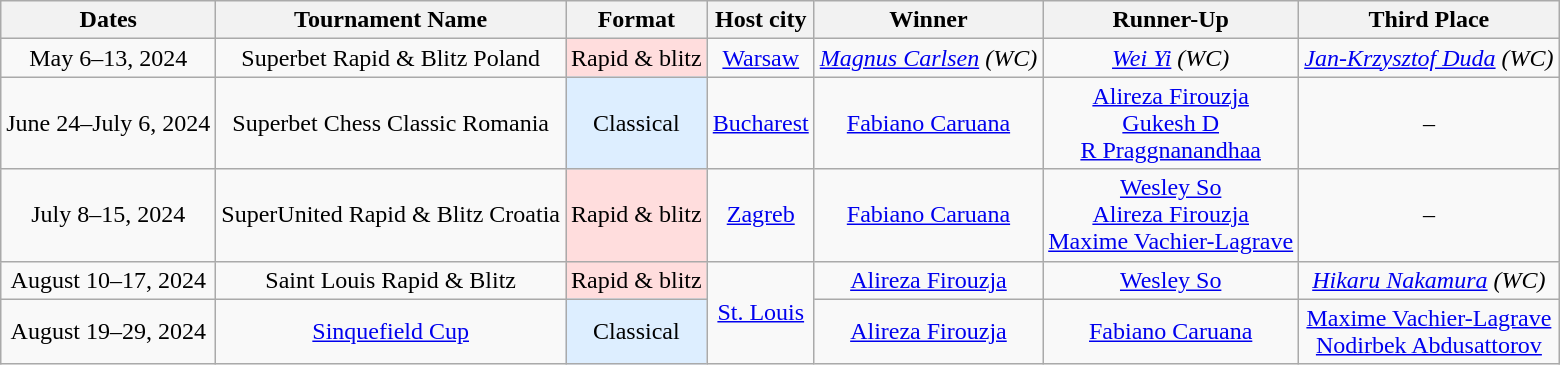<table class="wikitable sortable" style="text-align:center;">
<tr>
<th>Dates</th>
<th>Tournament Name</th>
<th>Format</th>
<th>Host city</th>
<th>Winner</th>
<th>Runner-Up</th>
<th>Third Place</th>
</tr>
<tr>
<td>May 6–13, 2024</td>
<td>Superbet Rapid & Blitz Poland</td>
<td style="background-color:#ffdddd">Rapid & blitz</td>
<td><a href='#'>Warsaw</a></td>
<td><em> <a href='#'>Magnus Carlsen</a> (WC)</em></td>
<td><em> <a href='#'>Wei Yi</a> (WC)</em></td>
<td><em> <a href='#'>Jan-Krzysztof Duda</a> (WC)</em></td>
</tr>
<tr>
<td>June 24–July 6, 2024</td>
<td>Superbet Chess Classic Romania</td>
<td style="background-color:#ddeeff">Classical</td>
<td><a href='#'>Bucharest</a></td>
<td> <a href='#'>Fabiano Caruana</a></td>
<td> <a href='#'>Alireza Firouzja</a><br>  <a href='#'>Gukesh D</a><br>  <a href='#'>R Praggnanandhaa</a></td>
<td>–</td>
</tr>
<tr>
<td>July 8–15, 2024</td>
<td>SuperUnited Rapid & Blitz Croatia</td>
<td style="background-color:#ffdddd">Rapid & blitz</td>
<td><a href='#'>Zagreb</a></td>
<td> <a href='#'>Fabiano Caruana</a></td>
<td> <a href='#'>Wesley So</a><br>  <a href='#'>Alireza Firouzja</a><br>  <a href='#'>Maxime Vachier-Lagrave</a></td>
<td>–</td>
</tr>
<tr>
<td>August 10–17, 2024</td>
<td>Saint Louis Rapid & Blitz</td>
<td style="background-color:#ffdddd">Rapid & blitz</td>
<td rowspan="2"><a href='#'>St. Louis</a></td>
<td> <a href='#'>Alireza Firouzja</a></td>
<td> <a href='#'>Wesley So</a></td>
<td><em> <a href='#'>Hikaru Nakamura</a> (WC)</em></td>
</tr>
<tr>
<td>August 19–29, 2024</td>
<td><a href='#'>Sinquefield Cup</a></td>
<td style="background-color:#ddeeff">Classical</td>
<td> <a href='#'>Alireza Firouzja</a></td>
<td> <a href='#'>Fabiano Caruana</a></td>
<td> <a href='#'>Maxime Vachier-Lagrave</a><br>  <a href='#'>Nodirbek Abdusattorov</a></td>
</tr>
</table>
